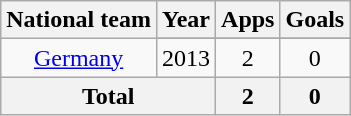<table class="wikitable" style="text-align:center">
<tr>
<th>National team</th>
<th>Year</th>
<th>Apps</th>
<th>Goals</th>
</tr>
<tr>
<td rowspan="2"><a href='#'>Germany</a></td>
</tr>
<tr>
<td>2013</td>
<td>2</td>
<td>0</td>
</tr>
<tr>
<th colspan="2">Total</th>
<th>2</th>
<th>0</th>
</tr>
</table>
